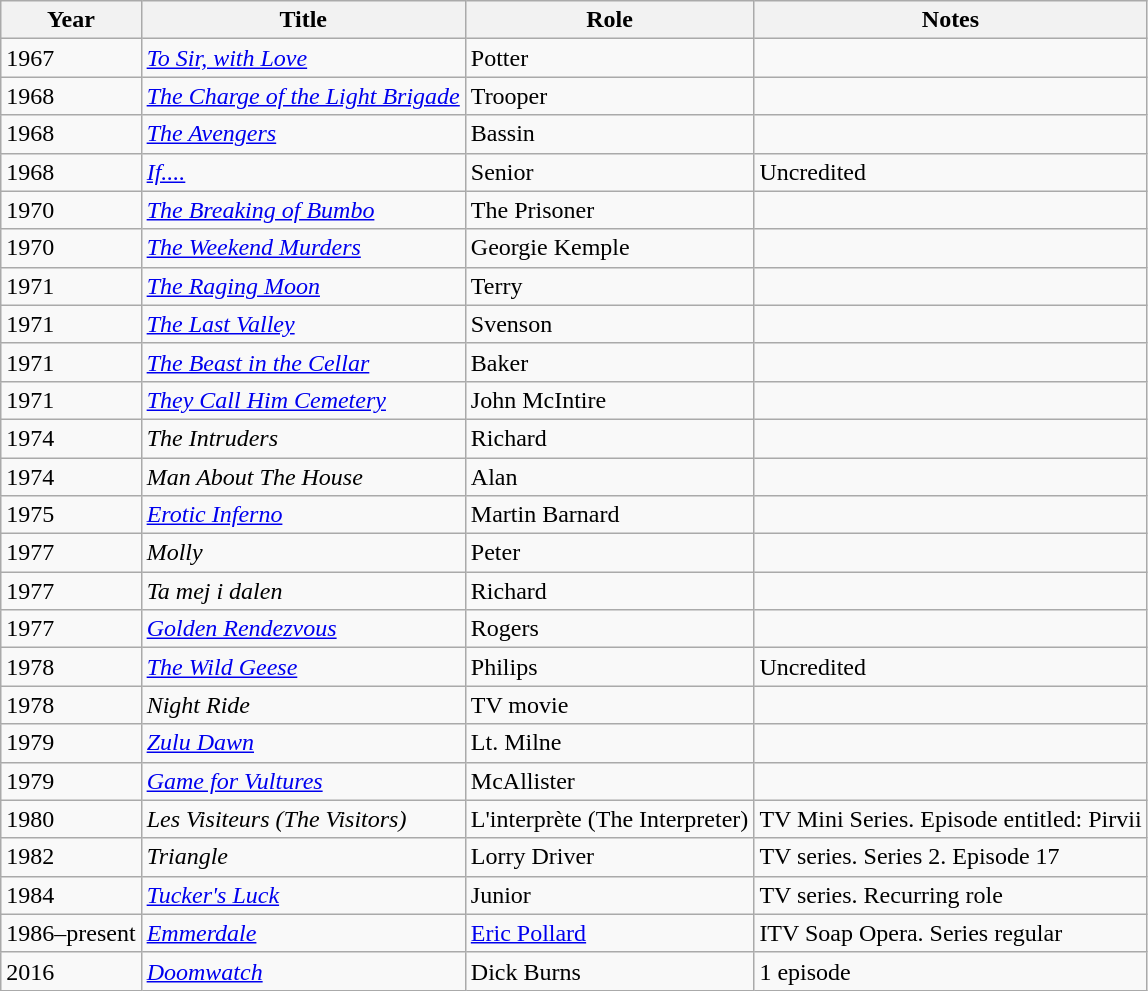<table class="wikitable">
<tr>
<th>Year</th>
<th>Title</th>
<th>Role</th>
<th>Notes</th>
</tr>
<tr>
<td>1967</td>
<td><em><a href='#'>To Sir, with Love</a></em></td>
<td>Potter</td>
<td></td>
</tr>
<tr>
<td>1968</td>
<td><em><a href='#'>The Charge of the Light Brigade</a></em></td>
<td>Trooper</td>
<td></td>
</tr>
<tr>
<td>1968</td>
<td><em><a href='#'>The Avengers</a></em></td>
<td>Bassin</td>
<td></td>
</tr>
<tr>
<td>1968</td>
<td><em><a href='#'>If....</a></em></td>
<td>Senior</td>
<td>Uncredited</td>
</tr>
<tr>
<td>1970</td>
<td><em><a href='#'>The Breaking of Bumbo</a></em></td>
<td>The Prisoner</td>
<td></td>
</tr>
<tr>
<td>1970</td>
<td><em><a href='#'>The Weekend Murders</a></em></td>
<td>Georgie Kemple</td>
<td></td>
</tr>
<tr>
<td>1971</td>
<td><em><a href='#'>The Raging Moon</a></em></td>
<td>Terry</td>
<td></td>
</tr>
<tr>
<td>1971</td>
<td><em><a href='#'>The Last Valley</a></em></td>
<td>Svenson</td>
<td></td>
</tr>
<tr>
<td>1971</td>
<td><em><a href='#'>The Beast in the Cellar</a></em></td>
<td>Baker</td>
<td></td>
</tr>
<tr>
<td>1971</td>
<td><em><a href='#'>They Call Him Cemetery</a></em></td>
<td>John McIntire</td>
<td></td>
</tr>
<tr>
<td>1974</td>
<td><em>The Intruders</em></td>
<td>Richard</td>
<td></td>
</tr>
<tr>
<td>1974</td>
<td><em>Man About The House</em></td>
<td>Alan</td>
<td></td>
</tr>
<tr>
<td>1975</td>
<td><em><a href='#'>Erotic Inferno</a></em></td>
<td>Martin Barnard</td>
<td></td>
</tr>
<tr>
<td>1977</td>
<td><em>Molly</em></td>
<td>Peter</td>
<td></td>
</tr>
<tr>
<td>1977</td>
<td><em>Ta mej i dalen</em></td>
<td>Richard</td>
<td></td>
</tr>
<tr>
<td>1977</td>
<td><em><a href='#'>Golden Rendezvous</a></em></td>
<td>Rogers</td>
<td></td>
</tr>
<tr>
<td>1978</td>
<td><em><a href='#'>The Wild Geese</a></em></td>
<td>Philips</td>
<td>Uncredited</td>
</tr>
<tr>
<td>1978</td>
<td><em>Night Ride</em></td>
<td>TV movie</td>
<td></td>
</tr>
<tr>
<td>1979</td>
<td><em><a href='#'>Zulu Dawn</a></em></td>
<td>Lt. Milne</td>
<td></td>
</tr>
<tr>
<td>1979</td>
<td><em><a href='#'>Game for Vultures</a></em></td>
<td>McAllister</td>
<td></td>
</tr>
<tr>
<td>1980</td>
<td><em>Les Visiteurs (The Visitors)</em></td>
<td>L'interprète (The Interpreter)</td>
<td>TV Mini Series. Episode entitled: Pirvii</td>
</tr>
<tr>
<td>1982</td>
<td><em>Triangle</em></td>
<td>Lorry Driver</td>
<td>TV series. Series 2. Episode 17</td>
</tr>
<tr>
<td>1984</td>
<td><em><a href='#'>Tucker's Luck</a></em></td>
<td>Junior</td>
<td>TV series. Recurring role</td>
</tr>
<tr>
<td>1986–present</td>
<td><em><a href='#'>Emmerdale</a></em></td>
<td><a href='#'>Eric Pollard</a></td>
<td>ITV Soap Opera. Series regular</td>
</tr>
<tr>
<td>2016</td>
<td><em><a href='#'>Doomwatch</a></em></td>
<td>Dick Burns</td>
<td>1 episode</td>
</tr>
</table>
